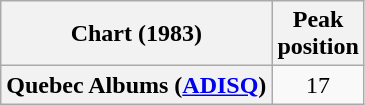<table class="wikitable plainrowheaders" style="text-align:center">
<tr>
<th scope="col">Chart (1983)</th>
<th scope="col">Peak<br>position</th>
</tr>
<tr>
<th scope="row">Quebec Albums (<a href='#'>ADISQ</a>)</th>
<td>17</td>
</tr>
</table>
